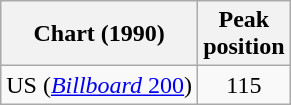<table class="wikitable">
<tr>
<th>Chart (1990)</th>
<th>Peak<br>position</th>
</tr>
<tr>
<td>US (<a href='#'><em>Billboard</em> 200</a>)</td>
<td align="center">115</td>
</tr>
</table>
